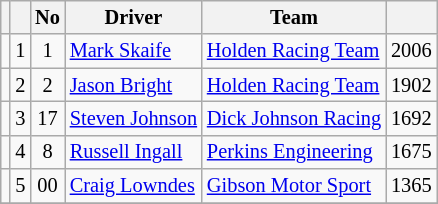<table class="wikitable" style="font-size:85%;">
<tr>
<th></th>
<th></th>
<th>No</th>
<th>Driver</th>
<th>Team</th>
<th></th>
</tr>
<tr>
<td align="left"></td>
<td align="center">1</td>
<td align="center">1</td>
<td> <a href='#'>Mark Skaife</a></td>
<td><a href='#'>Holden Racing Team</a></td>
<td align="left">2006</td>
</tr>
<tr>
<td align="left"></td>
<td align="center">2</td>
<td align="center">2</td>
<td> <a href='#'>Jason Bright</a></td>
<td><a href='#'>Holden Racing Team</a></td>
<td align="left">1902</td>
</tr>
<tr>
<td align="left"></td>
<td align="center">3</td>
<td align="center">17</td>
<td> <a href='#'>Steven Johnson</a></td>
<td><a href='#'>Dick Johnson Racing</a></td>
<td align="left">1692</td>
</tr>
<tr>
<td align="left"></td>
<td align="center">4</td>
<td align="center">8</td>
<td> <a href='#'>Russell Ingall</a></td>
<td><a href='#'>Perkins Engineering</a></td>
<td align="left">1675</td>
</tr>
<tr>
<td align="left"></td>
<td align="center">5</td>
<td align="center">00</td>
<td> <a href='#'>Craig Lowndes</a></td>
<td><a href='#'>Gibson Motor Sport</a></td>
<td align="left">1365</td>
</tr>
<tr>
</tr>
</table>
